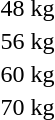<table>
<tr>
<td rowspan="2">48 kg</td>
<td rowspan="2"></td>
<td rowspan="2"></td>
<td></td>
</tr>
<tr>
<td></td>
</tr>
<tr>
<td rowspan="2">56 kg</td>
<td rowspan="2"></td>
<td rowspan="2"></td>
<td></td>
</tr>
<tr>
<td nowrap></td>
</tr>
<tr>
<td rowspan="2">60 kg</td>
<td rowspan="2" nowrap></td>
<td rowspan="2"></td>
<td></td>
</tr>
<tr>
<td></td>
</tr>
<tr>
<td rowspan="2">70 kg</td>
<td rowspan="2"></td>
<td rowspan="2" nowrap></td>
<td></td>
</tr>
<tr>
<td></td>
</tr>
</table>
